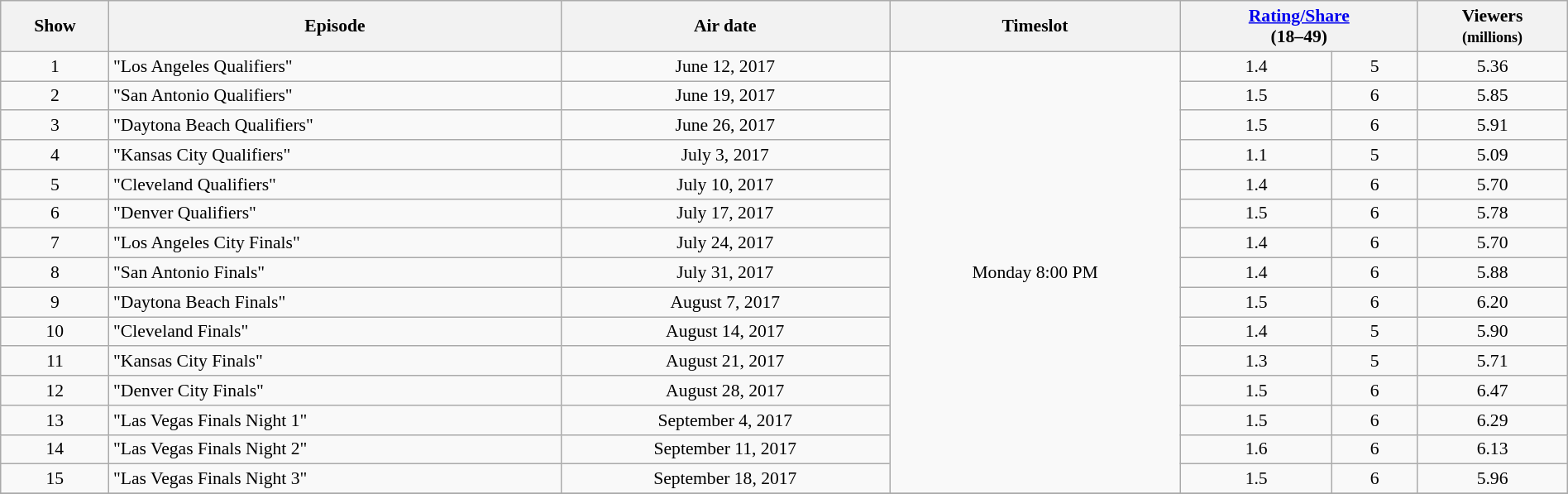<table class="wikitable" style="text-align:center; font-size:90%; width: 100%">
<tr>
<th>Show</th>
<th>Episode</th>
<th>Air date</th>
<th>Timeslot</th>
<th colspan=2><a href='#'>Rating/Share</a><br>(18–49)</th>
<th>Viewers<br><small>(millions)</small></th>
</tr>
<tr>
<td>1</td>
<td style="text-align:left;">"Los Angeles Qualifiers"</td>
<td>June 12, 2017</td>
<td rowspan="15">Monday 8:00 PM</td>
<td>1.4</td>
<td>5</td>
<td>5.36</td>
</tr>
<tr>
<td>2</td>
<td style="text-align:left;">"San Antonio Qualifiers"</td>
<td>June 19, 2017</td>
<td>1.5</td>
<td>6</td>
<td>5.85</td>
</tr>
<tr>
<td>3</td>
<td style="text-align:left;">"Daytona Beach Qualifiers"</td>
<td>June 26, 2017</td>
<td>1.5</td>
<td>6</td>
<td>5.91</td>
</tr>
<tr>
<td>4</td>
<td style="text-align:left;">"Kansas City Qualifiers"</td>
<td>July 3, 2017</td>
<td>1.1</td>
<td>5</td>
<td>5.09</td>
</tr>
<tr>
<td>5</td>
<td style="text-align:left;">"Cleveland Qualifiers"</td>
<td>July 10, 2017</td>
<td>1.4</td>
<td>6</td>
<td>5.70</td>
</tr>
<tr>
<td>6</td>
<td style="text-align:left;">"Denver Qualifiers"</td>
<td>July 17, 2017</td>
<td>1.5</td>
<td>6</td>
<td>5.78</td>
</tr>
<tr>
<td>7</td>
<td style="text-align:left;">"Los Angeles City Finals"</td>
<td>July 24, 2017</td>
<td>1.4</td>
<td>6</td>
<td>5.70</td>
</tr>
<tr>
<td>8</td>
<td style="text-align:left;">"San Antonio Finals"</td>
<td>July 31, 2017</td>
<td>1.4</td>
<td>6</td>
<td>5.88</td>
</tr>
<tr>
<td>9</td>
<td style="text-align:left;">"Daytona Beach Finals"</td>
<td>August 7, 2017</td>
<td>1.5</td>
<td>6</td>
<td>6.20</td>
</tr>
<tr>
<td>10</td>
<td style="text-align:left;">"Cleveland Finals"</td>
<td>August 14, 2017</td>
<td>1.4</td>
<td>5</td>
<td>5.90</td>
</tr>
<tr>
<td>11</td>
<td style="text-align:left;">"Kansas City Finals"</td>
<td>August 21, 2017</td>
<td>1.3</td>
<td>5</td>
<td>5.71</td>
</tr>
<tr>
<td>12</td>
<td style="text-align:left;">"Denver City Finals"</td>
<td>August 28, 2017</td>
<td>1.5</td>
<td>6</td>
<td>6.47</td>
</tr>
<tr>
<td>13</td>
<td style="text-align:left;">"Las Vegas Finals Night 1"</td>
<td>September 4, 2017</td>
<td>1.5</td>
<td>6</td>
<td>6.29</td>
</tr>
<tr>
<td>14</td>
<td style="text-align:left;">"Las Vegas Finals Night 2"</td>
<td>September 11, 2017</td>
<td>1.6</td>
<td>6</td>
<td>6.13</td>
</tr>
<tr>
<td>15</td>
<td style="text-align:left;">"Las Vegas Finals Night 3"</td>
<td>September 18, 2017</td>
<td>1.5</td>
<td>6</td>
<td>5.96</td>
</tr>
<tr>
</tr>
</table>
